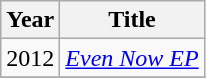<table class="wikitable">
<tr>
<th>Year</th>
<th>Title</th>
</tr>
<tr>
<td>2012</td>
<td><em><a href='#'>Even Now EP</a></em></td>
</tr>
<tr>
</tr>
</table>
